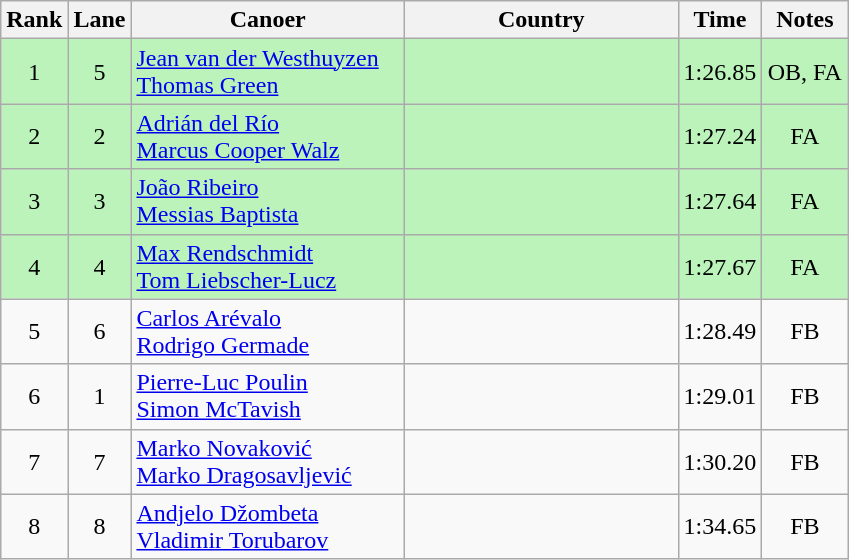<table class="wikitable sortable" style="text-align:center;">
<tr>
<th width="30">Rank</th>
<th width="30">Lane</th>
<th width="175">Canoer</th>
<th width="175">Country</th>
<th width="30">Time</th>
<th width="50">Notes</th>
</tr>
<tr bgcolor=bbf3bb>
<td>1</td>
<td>5</td>
<td align="left"><a href='#'>Jean van der Westhuyzen</a><br><a href='#'>Thomas Green</a></td>
<td align="left"></td>
<td>1:26.85</td>
<td>OB, FA</td>
</tr>
<tr bgcolor=bbf3bb>
<td>2</td>
<td>2</td>
<td align="left"><a href='#'>Adrián del Río</a><br><a href='#'>Marcus Cooper Walz</a></td>
<td align="left"></td>
<td>1:27.24</td>
<td>FA</td>
</tr>
<tr bgcolor=bbf3bb>
<td>3</td>
<td>3</td>
<td align="left"><a href='#'>João Ribeiro</a><br><a href='#'>Messias Baptista</a></td>
<td align="left"></td>
<td>1:27.64</td>
<td>FA</td>
</tr>
<tr bgcolor=bbf3bb>
<td>4</td>
<td>4</td>
<td align="left"><a href='#'>Max Rendschmidt</a><br><a href='#'>Tom Liebscher-Lucz</a></td>
<td align="left"></td>
<td>1:27.67</td>
<td>FA</td>
</tr>
<tr bgcolor=>
<td>5</td>
<td>6</td>
<td align="left"><a href='#'>Carlos Arévalo</a><br><a href='#'>Rodrigo Germade</a></td>
<td align="left"></td>
<td>1:28.49</td>
<td>FB</td>
</tr>
<tr bgcolor=>
<td>6</td>
<td>1</td>
<td align="left"><a href='#'>Pierre-Luc Poulin</a><br><a href='#'>Simon McTavish</a></td>
<td align="left"></td>
<td>1:29.01</td>
<td>FB</td>
</tr>
<tr bgcolor=>
<td>7</td>
<td>7</td>
<td align="left"><a href='#'>Marko Novaković</a><br><a href='#'>Marko Dragosavljević</a></td>
<td align="left"></td>
<td>1:30.20</td>
<td>FB</td>
</tr>
<tr bgcolor=>
<td>8</td>
<td>8</td>
<td align="left"><a href='#'>Andjelo Džombeta</a><br><a href='#'>Vladimir Torubarov</a></td>
<td align="left"></td>
<td>1:34.65</td>
<td>FB</td>
</tr>
</table>
